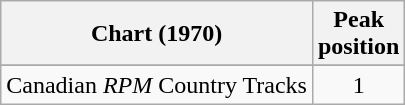<table class="wikitable sortable">
<tr>
<th>Chart (1970)</th>
<th>Peak<br>position</th>
</tr>
<tr>
</tr>
<tr>
<td>Canadian <em>RPM</em> Country Tracks</td>
<td align="center">1</td>
</tr>
</table>
